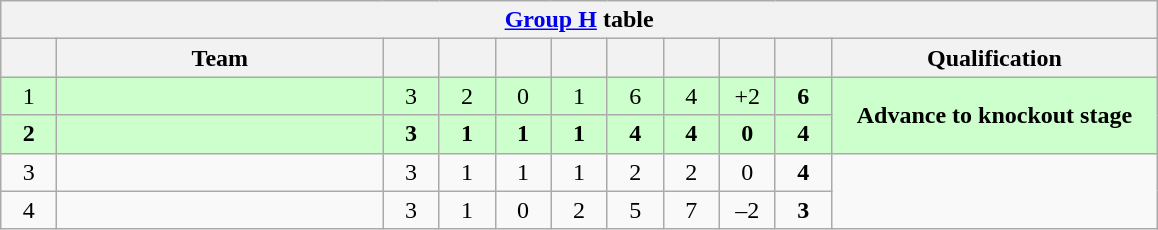<table class="wikitable" style="text-align:center">
<tr>
<th colspan="11"><a href='#'>Group H</a> table</th>
</tr>
<tr>
<th width="30"></th>
<th width="210">Team</th>
<th width="30"></th>
<th width="30"></th>
<th width="30"></th>
<th width="30"></th>
<th width="30"></th>
<th width="30"></th>
<th width="30"></th>
<th width="30"></th>
<th width="210">Qualification</th>
</tr>
<tr bgcolor="#ccffcc">
<td>1</td>
<td align="left"></td>
<td>3</td>
<td>2</td>
<td>0</td>
<td>1</td>
<td>6</td>
<td>4</td>
<td>+2</td>
<td><strong>6</strong></td>
<td rowspan="2"><strong>Advance to knockout stage</strong></td>
</tr>
<tr bgcolor="#ccffcc">
<td><strong>2</strong></td>
<td align="left"><strong></strong></td>
<td><strong>3</strong></td>
<td><strong>1</strong></td>
<td><strong>1</strong></td>
<td><strong>1</strong></td>
<td><strong>4</strong></td>
<td><strong>4</strong></td>
<td><strong>0</strong></td>
<td><strong>4</strong></td>
</tr>
<tr>
<td>3</td>
<td align="left"></td>
<td>3</td>
<td>1</td>
<td>1</td>
<td>1</td>
<td>2</td>
<td>2</td>
<td>0</td>
<td><strong>4</strong></td>
<td rowspan="2"></td>
</tr>
<tr>
<td>4</td>
<td align="left"></td>
<td>3</td>
<td>1</td>
<td>0</td>
<td>2</td>
<td>5</td>
<td>7</td>
<td>–2</td>
<td><strong>3</strong></td>
</tr>
</table>
